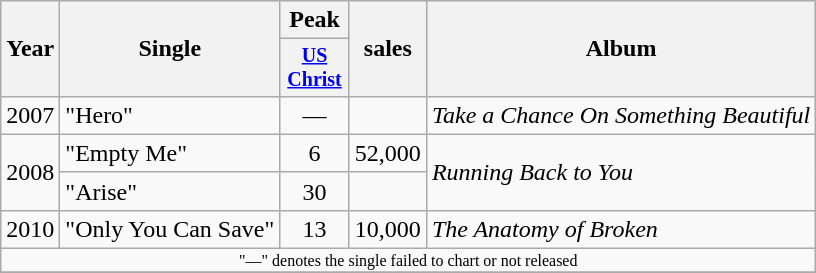<table class="wikitable" style="text-align:center;">
<tr>
<th rowspan="2">Year</th>
<th rowspan="2">Single</th>
<th colspan="1">Peak</th>
<th rowspan="2">sales</th>
<th rowspan="2">Album</th>
</tr>
<tr style="font-size:smaller;">
<th width="40"><a href='#'>US<br>Christ</a></th>
</tr>
<tr>
<td>2007</td>
<td align="left">"Hero"</td>
<td>—</td>
<td></td>
<td align="left"><em>Take a Chance On Something Beautiful</em></td>
</tr>
<tr>
<td rowspan="2">2008</td>
<td align="left">"Empty Me"</td>
<td>6</td>
<td align="left">52,000</td>
<td align="left" rowspan="2"><em>Running Back to You</em></td>
</tr>
<tr>
<td align="left">"Arise"</td>
<td>30</td>
<td></td>
</tr>
<tr>
<td>2010</td>
<td align="left">"Only You Can Save"</td>
<td>13</td>
<td align="left">10,000</td>
<td align="left"><em>The Anatomy of Broken</em></td>
</tr>
<tr>
<td align="center" colspan="10" style="font-size:8pt">"—" denotes the single failed to chart or not released</td>
</tr>
<tr>
</tr>
</table>
